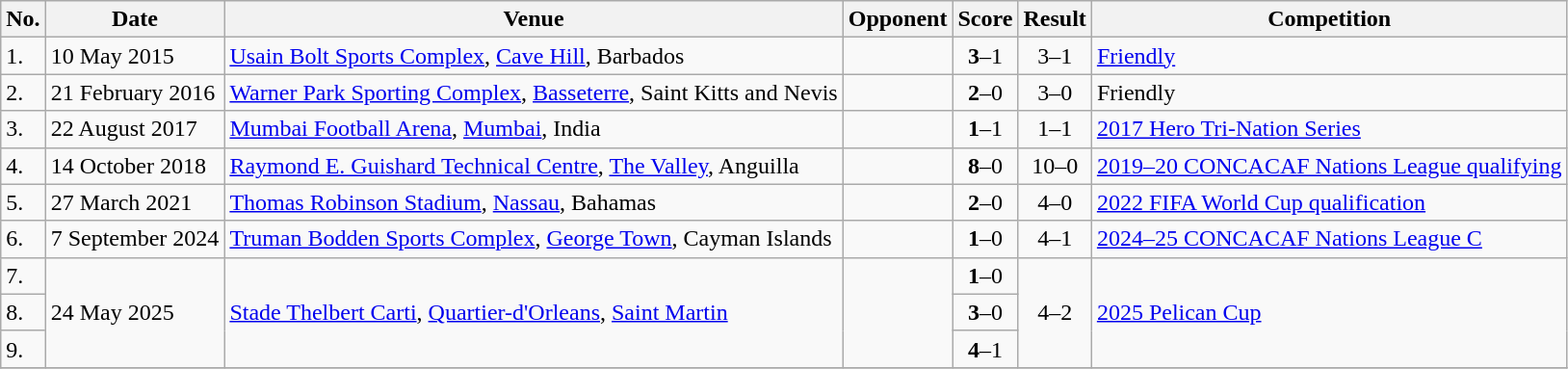<table class="wikitable" style="font-size:100%;">
<tr>
<th>No.</th>
<th>Date</th>
<th>Venue</th>
<th>Opponent</th>
<th>Score</th>
<th>Result</th>
<th>Competition</th>
</tr>
<tr>
<td>1.</td>
<td>10 May 2015</td>
<td><a href='#'>Usain Bolt Sports Complex</a>, <a href='#'>Cave Hill</a>, Barbados</td>
<td></td>
<td align=center><strong>3</strong>–1</td>
<td align=center>3–1</td>
<td><a href='#'>Friendly</a></td>
</tr>
<tr>
<td>2.</td>
<td>21 February 2016</td>
<td><a href='#'>Warner Park Sporting Complex</a>, <a href='#'>Basseterre</a>, Saint Kitts and Nevis</td>
<td></td>
<td align=center><strong>2</strong>–0</td>
<td align=center>3–0</td>
<td>Friendly</td>
</tr>
<tr>
<td>3.</td>
<td>22 August 2017</td>
<td><a href='#'>Mumbai Football Arena</a>, <a href='#'>Mumbai</a>, India</td>
<td></td>
<td align=center><strong>1</strong>–1</td>
<td align=center>1–1</td>
<td><a href='#'>2017 Hero Tri-Nation Series</a></td>
</tr>
<tr>
<td>4.</td>
<td>14 October 2018</td>
<td><a href='#'>Raymond E. Guishard Technical Centre</a>, <a href='#'>The Valley</a>, Anguilla</td>
<td></td>
<td align=center><strong>8</strong>–0</td>
<td align=center>10–0</td>
<td><a href='#'>2019–20 CONCACAF Nations League qualifying</a></td>
</tr>
<tr>
<td>5.</td>
<td>27 March 2021</td>
<td><a href='#'>Thomas Robinson Stadium</a>, <a href='#'>Nassau</a>, Bahamas</td>
<td></td>
<td align=center><strong>2</strong>–0</td>
<td align=center>4–0</td>
<td><a href='#'>2022 FIFA World Cup qualification</a></td>
</tr>
<tr>
<td>6.</td>
<td>7 September 2024</td>
<td><a href='#'>Truman Bodden Sports Complex</a>, <a href='#'>George Town</a>, Cayman Islands</td>
<td></td>
<td align=center><strong>1</strong>–0</td>
<td align=center>4–1</td>
<td><a href='#'>2024–25 CONCACAF Nations League C</a></td>
</tr>
<tr>
<td>7.</td>
<td rowspan=3>24 May 2025</td>
<td rowspan=3><a href='#'>Stade Thelbert Carti</a>, <a href='#'>Quartier-d'Orleans</a>, <a href='#'>Saint Martin</a></td>
<td rowspan=3></td>
<td align=center><strong>1</strong>–0</td>
<td rowspan=3 align=center>4–2</td>
<td rowspan=3><a href='#'>2025 Pelican Cup</a></td>
</tr>
<tr>
<td>8.</td>
<td align=center><strong>3</strong>–0</td>
</tr>
<tr>
<td>9.</td>
<td align=center><strong>4</strong>–1</td>
</tr>
<tr>
</tr>
</table>
